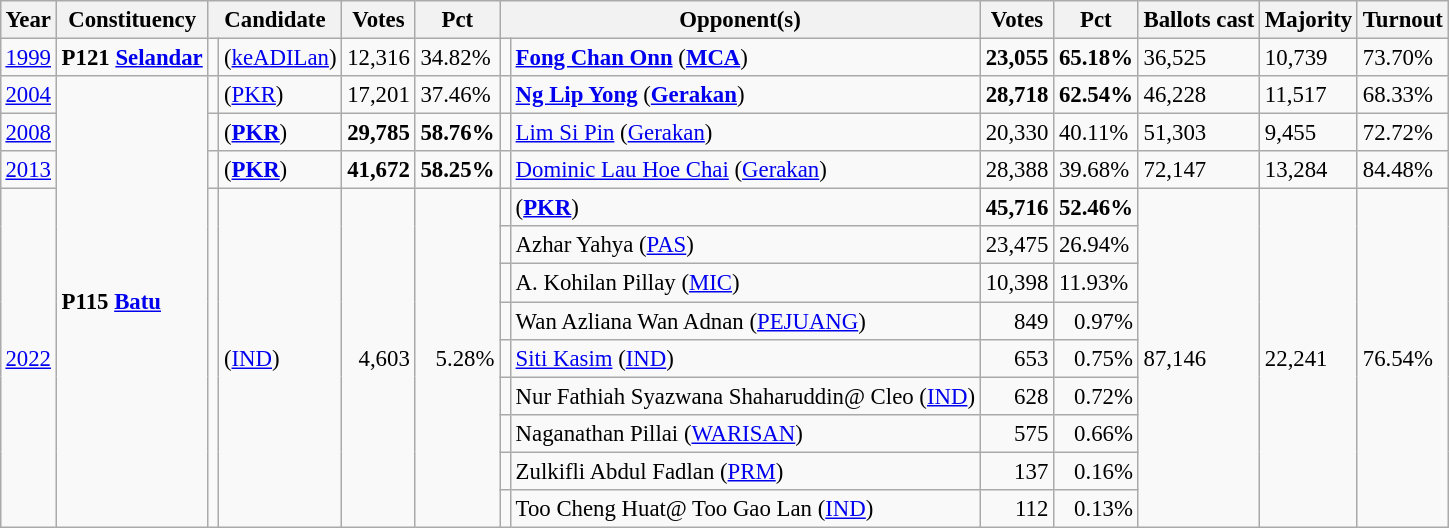<table class="wikitable" style="margin:0.5em ; font-size:95%">
<tr>
<th>Year</th>
<th>Constituency</th>
<th colspan=2>Candidate</th>
<th>Votes</th>
<th>Pct</th>
<th colspan=2>Opponent(s)</th>
<th>Votes</th>
<th>Pct</th>
<th>Ballots cast</th>
<th>Majority</th>
<th>Turnout</th>
</tr>
<tr>
<td><a href='#'>1999</a></td>
<td><strong>P121 <a href='#'>Selandar</a></strong></td>
<td></td>
<td> (<a href='#'>keADILan</a>)</td>
<td align="right">12,316</td>
<td>34.82%</td>
<td></td>
<td><strong><a href='#'>Fong Chan Onn</a></strong> (<a href='#'><strong>MCA</strong></a>)</td>
<td align="right"><strong>23,055</strong></td>
<td><strong>65.18%</strong></td>
<td>36,525</td>
<td>10,739</td>
<td>73.70%</td>
</tr>
<tr>
<td><a href='#'>2004</a></td>
<td rowspan=13><strong>P115 <a href='#'>Batu</a></strong></td>
<td></td>
<td> (<a href='#'>PKR</a>)</td>
<td align="right">17,201</td>
<td>37.46%</td>
<td></td>
<td><strong><a href='#'>Ng Lip Yong</a></strong> (<a href='#'><strong>Gerakan</strong></a>)</td>
<td align="right"><strong>28,718</strong></td>
<td><strong>62.54%</strong></td>
<td>46,228</td>
<td>11,517</td>
<td>68.33%</td>
</tr>
<tr>
<td><a href='#'>2008</a></td>
<td></td>
<td> (<a href='#'><strong>PKR</strong></a>)</td>
<td align="right"><strong>29,785</strong></td>
<td><strong>58.76%</strong></td>
<td></td>
<td><a href='#'>Lim Si Pin</a> (<a href='#'>Gerakan</a>)</td>
<td align="right">20,330</td>
<td>40.11%</td>
<td>51,303</td>
<td>9,455</td>
<td>72.72%</td>
</tr>
<tr>
<td><a href='#'>2013</a></td>
<td></td>
<td> (<a href='#'><strong>PKR</strong></a>)</td>
<td align="right"><strong>41,672</strong></td>
<td><strong>58.25%</strong></td>
<td></td>
<td><a href='#'>Dominic Lau Hoe Chai</a> (<a href='#'>Gerakan</a>)</td>
<td align="right">28,388</td>
<td>39.68%</td>
<td>72,147</td>
<td>13,284</td>
<td>84.48%</td>
</tr>
<tr>
<td rowspan=9><a href='#'>2022</a></td>
<td rowspan=9 ></td>
<td rowspan=9> (<a href='#'>IND</a>)</td>
<td rowspan=9 align="right">4,603</td>
<td rowspan=9 align=right>5.28%</td>
<td></td>
<td> (<a href='#'><strong>PKR</strong></a>)</td>
<td align="right"><strong>45,716</strong></td>
<td><strong>52.46%</strong></td>
<td rowspan=9>87,146</td>
<td rowspan=9>22,241</td>
<td rowspan=9>76.54%</td>
</tr>
<tr>
<td bgcolor=></td>
<td>Azhar Yahya (<a href='#'>PAS</a>)</td>
<td align="right">23,475</td>
<td>26.94%</td>
</tr>
<tr>
<td></td>
<td>A. Kohilan Pillay (<a href='#'>MIC</a>)</td>
<td align="right">10,398</td>
<td>11.93%</td>
</tr>
<tr>
<td bgcolor=></td>
<td>Wan Azliana Wan Adnan (<a href='#'>PEJUANG</a>)</td>
<td align="right">849</td>
<td align=right>0.97%</td>
</tr>
<tr>
<td></td>
<td><a href='#'>Siti Kasim</a> (<a href='#'>IND</a>)</td>
<td align="right">653</td>
<td align=right>0.75%</td>
</tr>
<tr>
<td></td>
<td>Nur Fathiah Syazwana Shaharuddin@ Cleo (<a href='#'>IND</a>)</td>
<td align="right">628</td>
<td align=right>0.72%</td>
</tr>
<tr>
<td></td>
<td>Naganathan Pillai (<a href='#'>WARISAN</a>)</td>
<td align="right">575</td>
<td align=right>0.66%</td>
</tr>
<tr>
<td bgcolor=></td>
<td>Zulkifli Abdul Fadlan (<a href='#'>PRM</a>)</td>
<td align="right">137</td>
<td align=right>0.16%</td>
</tr>
<tr>
<td></td>
<td>Too Cheng Huat@ Too Gao Lan (<a href='#'>IND</a>)</td>
<td align="right">112</td>
<td align=right>0.13%</td>
</tr>
</table>
